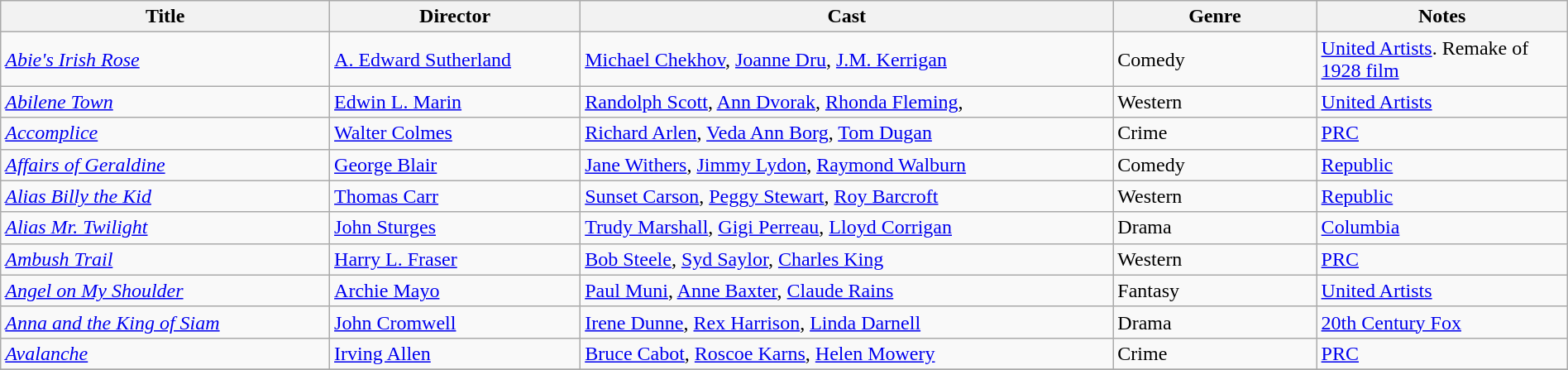<table class="wikitable" style="width:100%;">
<tr>
<th style="width:21%;">Title</th>
<th style="width:16%;">Director</th>
<th style="width:34%;">Cast</th>
<th style="width:13%;">Genre</th>
<th style="width:16%;">Notes</th>
</tr>
<tr>
<td><em><a href='#'>Abie's Irish Rose</a></em></td>
<td><a href='#'>A. Edward Sutherland</a></td>
<td><a href='#'>Michael Chekhov</a>, <a href='#'>Joanne Dru</a>, <a href='#'>J.M. Kerrigan</a></td>
<td>Comedy</td>
<td><a href='#'>United Artists</a>. Remake of <a href='#'>1928 film</a></td>
</tr>
<tr>
<td><em><a href='#'>Abilene Town</a></em></td>
<td><a href='#'>Edwin L. Marin</a></td>
<td><a href='#'>Randolph Scott</a>, <a href='#'>Ann Dvorak</a>, <a href='#'>Rhonda Fleming</a>,</td>
<td>Western</td>
<td><a href='#'>United Artists</a></td>
</tr>
<tr>
<td><em><a href='#'>Accomplice</a></em></td>
<td><a href='#'>Walter Colmes</a></td>
<td><a href='#'>Richard Arlen</a>, <a href='#'>Veda Ann Borg</a>, <a href='#'>Tom Dugan</a></td>
<td>Crime</td>
<td><a href='#'>PRC</a></td>
</tr>
<tr>
<td><em><a href='#'>Affairs of Geraldine</a></em></td>
<td><a href='#'>George Blair</a></td>
<td><a href='#'>Jane Withers</a>, <a href='#'>Jimmy Lydon</a>, <a href='#'>Raymond Walburn</a></td>
<td>Comedy</td>
<td><a href='#'>Republic</a></td>
</tr>
<tr>
<td><em><a href='#'>Alias Billy the Kid</a></em></td>
<td><a href='#'>Thomas Carr</a></td>
<td><a href='#'>Sunset Carson</a>, <a href='#'>Peggy Stewart</a>, <a href='#'>Roy Barcroft</a></td>
<td>Western</td>
<td><a href='#'>Republic</a></td>
</tr>
<tr>
<td><em><a href='#'>Alias Mr. Twilight</a></em></td>
<td><a href='#'>John Sturges</a></td>
<td><a href='#'>Trudy Marshall</a>, <a href='#'>Gigi Perreau</a>, <a href='#'>Lloyd Corrigan</a></td>
<td>Drama</td>
<td><a href='#'>Columbia</a></td>
</tr>
<tr>
<td><em><a href='#'>Ambush Trail</a></em></td>
<td><a href='#'>Harry L. Fraser</a></td>
<td><a href='#'>Bob Steele</a>, <a href='#'>Syd Saylor</a>, <a href='#'>Charles King</a></td>
<td>Western</td>
<td><a href='#'>PRC</a></td>
</tr>
<tr>
<td><em><a href='#'>Angel on My Shoulder</a></em></td>
<td><a href='#'>Archie Mayo</a></td>
<td><a href='#'>Paul Muni</a>, <a href='#'>Anne Baxter</a>, <a href='#'>Claude Rains</a></td>
<td>Fantasy</td>
<td><a href='#'>United Artists</a></td>
</tr>
<tr>
<td><em><a href='#'>Anna and the King of Siam</a></em></td>
<td><a href='#'>John Cromwell</a></td>
<td><a href='#'>Irene Dunne</a>, <a href='#'>Rex Harrison</a>, <a href='#'>Linda Darnell</a></td>
<td>Drama</td>
<td><a href='#'>20th Century Fox</a></td>
</tr>
<tr>
<td><em><a href='#'>Avalanche</a></em></td>
<td><a href='#'>Irving Allen</a></td>
<td><a href='#'>Bruce Cabot</a>, <a href='#'>Roscoe Karns</a>, <a href='#'>Helen Mowery</a></td>
<td>Crime</td>
<td><a href='#'>PRC</a></td>
</tr>
<tr>
</tr>
</table>
